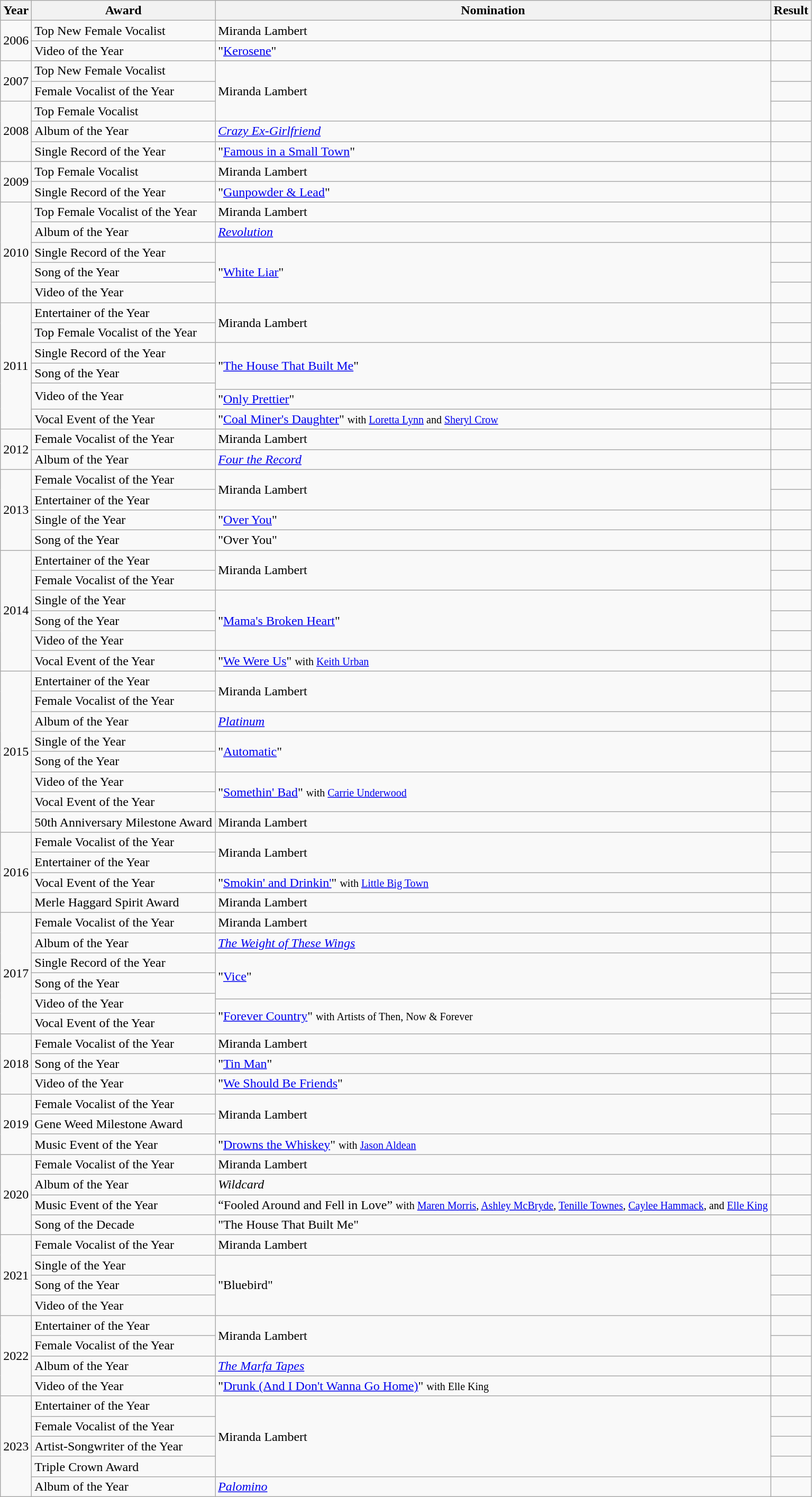<table class="wikitable">
<tr>
<th>Year</th>
<th>Award</th>
<th>Nomination</th>
<th>Result</th>
</tr>
<tr>
<td rowspan="2">2006</td>
<td>Top New Female Vocalist</td>
<td>Miranda Lambert</td>
<td></td>
</tr>
<tr>
<td>Video of the Year</td>
<td>"<a href='#'>Kerosene</a>"</td>
<td></td>
</tr>
<tr>
<td rowspan="2">2007</td>
<td>Top New Female Vocalist</td>
<td rowspan="3">Miranda Lambert</td>
<td></td>
</tr>
<tr>
<td>Female Vocalist of the Year</td>
<td></td>
</tr>
<tr>
<td rowspan="3">2008</td>
<td>Top Female Vocalist</td>
<td></td>
</tr>
<tr>
<td>Album of the Year</td>
<td><em><a href='#'>Crazy Ex-Girlfriend</a></em></td>
<td></td>
</tr>
<tr>
<td>Single Record of the Year</td>
<td>"<a href='#'>Famous in a Small Town</a>"</td>
<td></td>
</tr>
<tr>
<td rowspan="2">2009</td>
<td>Top Female Vocalist</td>
<td>Miranda Lambert</td>
<td></td>
</tr>
<tr>
<td>Single Record of the Year</td>
<td>"<a href='#'>Gunpowder & Lead</a>"</td>
<td></td>
</tr>
<tr>
<td rowspan="5">2010</td>
<td>Top Female Vocalist of the Year</td>
<td>Miranda Lambert</td>
<td></td>
</tr>
<tr>
<td>Album of the Year</td>
<td><em><a href='#'>Revolution</a></em></td>
<td></td>
</tr>
<tr>
<td>Single Record of the Year</td>
<td rowspan="3">"<a href='#'>White Liar</a>"</td>
<td></td>
</tr>
<tr>
<td>Song of the Year</td>
<td></td>
</tr>
<tr>
<td>Video of the Year</td>
<td></td>
</tr>
<tr>
<td rowspan="7">2011</td>
<td>Entertainer of the Year</td>
<td rowspan="2">Miranda Lambert</td>
<td></td>
</tr>
<tr>
<td>Top Female Vocalist of the Year</td>
<td></td>
</tr>
<tr>
<td>Single Record of the Year</td>
<td rowspan="3">"<a href='#'>The House That Built Me</a>"</td>
<td></td>
</tr>
<tr>
<td>Song of the Year</td>
<td></td>
</tr>
<tr>
<td rowspan="2">Video of the Year</td>
<td></td>
</tr>
<tr>
<td>"<a href='#'>Only Prettier</a>"</td>
<td></td>
</tr>
<tr>
<td>Vocal Event of the Year</td>
<td>"<a href='#'>Coal Miner's Daughter</a>" <small>with <a href='#'>Loretta Lynn</a> and <a href='#'>Sheryl Crow</a></small></td>
<td></td>
</tr>
<tr>
<td rowspan="2">2012</td>
<td>Female Vocalist of the Year</td>
<td>Miranda Lambert</td>
<td></td>
</tr>
<tr>
<td>Album of the Year</td>
<td><em><a href='#'>Four the Record</a></em></td>
<td></td>
</tr>
<tr>
<td rowspan="4">2013</td>
<td>Female Vocalist of the Year</td>
<td rowspan="2">Miranda Lambert</td>
<td></td>
</tr>
<tr>
<td>Entertainer of the Year</td>
<td></td>
</tr>
<tr>
<td>Single of the Year</td>
<td>"<a href='#'>Over You</a>"</td>
<td></td>
</tr>
<tr>
<td>Song of the Year</td>
<td>"Over You"</td>
<td></td>
</tr>
<tr>
<td rowspan="6">2014</td>
<td>Entertainer of the Year</td>
<td rowspan="2">Miranda Lambert</td>
<td></td>
</tr>
<tr>
<td>Female Vocalist of the Year</td>
<td></td>
</tr>
<tr>
<td>Single of the Year</td>
<td rowspan="3">"<a href='#'>Mama's Broken Heart</a>"</td>
<td></td>
</tr>
<tr>
<td>Song of the Year</td>
<td></td>
</tr>
<tr>
<td>Video of the Year</td>
<td></td>
</tr>
<tr>
<td>Vocal Event of the Year</td>
<td>"<a href='#'>We Were Us</a>" <small>with <a href='#'>Keith Urban</a></small></td>
<td></td>
</tr>
<tr>
<td rowspan="8">2015</td>
<td>Entertainer of the Year</td>
<td rowspan="2">Miranda Lambert</td>
<td></td>
</tr>
<tr>
<td>Female Vocalist of the Year</td>
<td></td>
</tr>
<tr>
<td>Album of the Year</td>
<td><em><a href='#'>Platinum</a></em></td>
<td></td>
</tr>
<tr>
<td>Single of the Year</td>
<td rowspan="2">"<a href='#'>Automatic</a>"</td>
<td></td>
</tr>
<tr>
<td>Song of the Year</td>
<td></td>
</tr>
<tr>
<td>Video of the Year</td>
<td rowspan="2">"<a href='#'>Somethin' Bad</a>" <small>with <a href='#'>Carrie Underwood</a></small></td>
<td></td>
</tr>
<tr>
<td>Vocal Event of the Year</td>
<td></td>
</tr>
<tr>
<td>50th Anniversary Milestone Award</td>
<td>Miranda Lambert</td>
<td></td>
</tr>
<tr>
<td rowspan="4">2016</td>
<td>Female Vocalist of the Year</td>
<td rowspan="2">Miranda Lambert</td>
<td></td>
</tr>
<tr>
<td>Entertainer of the Year</td>
<td></td>
</tr>
<tr>
<td>Vocal Event of the Year</td>
<td>"<a href='#'>Smokin' and Drinkin'</a>" <small>with <a href='#'>Little Big Town</a></small></td>
<td></td>
</tr>
<tr>
<td>Merle Haggard Spirit Award</td>
<td>Miranda Lambert</td>
<td></td>
</tr>
<tr>
<td rowspan="7">2017</td>
<td>Female Vocalist of the Year</td>
<td>Miranda Lambert</td>
<td></td>
</tr>
<tr>
<td>Album of the Year</td>
<td><em><a href='#'>The Weight of These Wings</a></em></td>
<td></td>
</tr>
<tr>
<td>Single Record of the Year</td>
<td rowspan="3">"<a href='#'>Vice</a>"</td>
<td></td>
</tr>
<tr>
<td>Song of the Year</td>
<td></td>
</tr>
<tr>
<td rowspan="2">Video of the Year</td>
<td></td>
</tr>
<tr>
<td rowspan="2">"<a href='#'>Forever Country</a>" <small>with Artists of Then, Now & Forever</small></td>
<td></td>
</tr>
<tr>
<td>Vocal Event of the Year</td>
<td></td>
</tr>
<tr>
<td rowspan="3">2018</td>
<td>Female Vocalist of the Year</td>
<td>Miranda Lambert</td>
<td></td>
</tr>
<tr>
<td>Song of the Year</td>
<td>"<a href='#'>Tin Man</a>"</td>
<td></td>
</tr>
<tr>
<td>Video of the Year</td>
<td>"<a href='#'>We Should Be Friends</a>"</td>
<td></td>
</tr>
<tr>
<td rowspan="3">2019</td>
<td>Female Vocalist of the Year</td>
<td rowspan=2>Miranda Lambert</td>
<td></td>
</tr>
<tr>
<td>Gene Weed Milestone Award</td>
<td></td>
</tr>
<tr>
<td>Music Event of the Year</td>
<td>"<a href='#'>Drowns the Whiskey</a>" <small>with <a href='#'>Jason Aldean</a></small></td>
<td></td>
</tr>
<tr>
<td rowspan="4">2020</td>
<td>Female Vocalist of the Year</td>
<td>Miranda Lambert</td>
<td></td>
</tr>
<tr>
<td>Album of the Year</td>
<td><em>Wildcard</em></td>
<td></td>
</tr>
<tr>
<td>Music Event of the Year</td>
<td>“Fooled Around and Fell in Love” <small>with <a href='#'>Maren Morris</a>, <a href='#'>Ashley McBryde</a>, <a href='#'>Tenille Townes</a>, <a href='#'>Caylee Hammack</a>, and <a href='#'>Elle King</a></small></td>
<td></td>
</tr>
<tr>
<td>Song of the Decade</td>
<td>"The House That Built Me"</td>
<td></td>
</tr>
<tr>
<td rowspan="4">2021</td>
<td>Female Vocalist of the Year</td>
<td>Miranda Lambert</td>
<td></td>
</tr>
<tr>
<td>Single of the Year</td>
<td rowspan="3">"Bluebird"</td>
<td></td>
</tr>
<tr>
<td>Song of the Year</td>
<td></td>
</tr>
<tr>
<td>Video of the Year</td>
<td></td>
</tr>
<tr>
<td rowspan="4">2022</td>
<td>Entertainer of the Year</td>
<td rowspan="2">Miranda Lambert</td>
<td></td>
</tr>
<tr>
<td>Female Vocalist of the Year</td>
<td></td>
</tr>
<tr>
<td>Album of the Year</td>
<td><em><a href='#'>The Marfa Tapes</a></em></td>
<td></td>
</tr>
<tr>
<td>Video of the Year</td>
<td>"<a href='#'>Drunk (And I Don't Wanna Go Home)</a>" <small>with Elle King</small></td>
<td></td>
</tr>
<tr>
<td rowspan="5">2023</td>
<td>Entertainer of the Year</td>
<td rowspan="4">Miranda Lambert</td>
<td></td>
</tr>
<tr>
<td>Female Vocalist of the Year</td>
<td></td>
</tr>
<tr>
<td>Artist-Songwriter of the Year</td>
<td></td>
</tr>
<tr>
<td>Triple Crown Award</td>
<td></td>
</tr>
<tr>
<td>Album of the Year</td>
<td><em><a href='#'>Palomino</a></em></td>
<td></td>
</tr>
</table>
